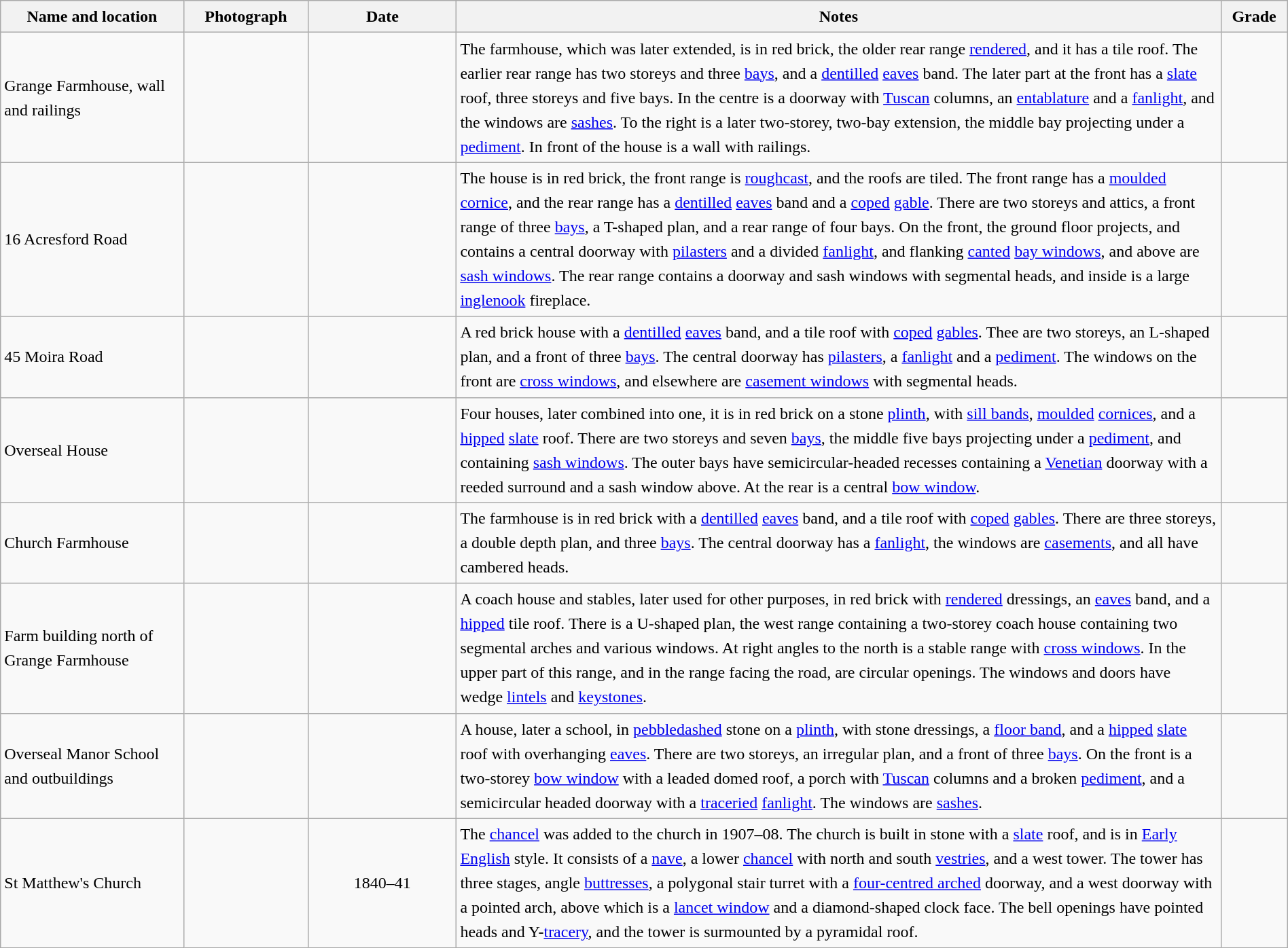<table class="wikitable sortable plainrowheaders" style="width:100%; border:0; text-align:left; line-height:150%;">
<tr>
<th scope="col"  style="width:150px">Name and location</th>
<th scope="col"  style="width:100px" class="unsortable">Photograph</th>
<th scope="col"  style="width:120px">Date</th>
<th scope="col"  style="width:650px" class="unsortable">Notes</th>
<th scope="col"  style="width:50px">Grade</th>
</tr>
<tr>
<td>Grange Farmhouse, wall and railings<br><small></small></td>
<td></td>
<td align="center"></td>
<td>The farmhouse, which was later extended, is in red brick, the older rear range <a href='#'>rendered</a>, and it has a tile roof.  The earlier rear range has two storeys and three <a href='#'>bays</a>, and a <a href='#'>dentilled</a> <a href='#'>eaves</a> band.  The later part at the front has a <a href='#'>slate</a> roof, three storeys and five bays.  In the centre is a doorway with <a href='#'>Tuscan</a> columns, an <a href='#'>entablature</a> and a <a href='#'>fanlight</a>, and the windows are <a href='#'>sashes</a>.  To the right is a later two-storey, two-bay extension, the middle bay projecting under a <a href='#'>pediment</a>.  In front of the house is a wall with railings.</td>
<td align="center" ></td>
</tr>
<tr>
<td>16 Acresford Road<br><small></small></td>
<td></td>
<td align="center"></td>
<td>The house is in red brick, the front range is <a href='#'>roughcast</a>, and the roofs are tiled.  The front range has a <a href='#'>moulded</a> <a href='#'>cornice</a>, and the rear range has a <a href='#'>dentilled</a> <a href='#'>eaves</a> band and a <a href='#'>coped</a> <a href='#'>gable</a>.  There are two storeys and attics, a front range of three <a href='#'>bays</a>, a T-shaped plan, and a rear range of four bays.  On the front, the ground floor projects, and contains a central doorway with <a href='#'>pilasters</a> and a divided <a href='#'>fanlight</a>, and flanking <a href='#'>canted</a> <a href='#'>bay windows</a>, and above are <a href='#'>sash windows</a>.  The rear range contains a doorway and sash windows with segmental heads, and inside is a large <a href='#'>inglenook</a> fireplace.</td>
<td align="center" ></td>
</tr>
<tr>
<td>45 Moira Road<br><small></small></td>
<td></td>
<td align="center"></td>
<td>A red brick house with a <a href='#'>dentilled</a> <a href='#'>eaves</a> band, and a tile roof with <a href='#'>coped</a> <a href='#'>gables</a>.  Thee are two storeys, an L-shaped plan, and a front of three <a href='#'>bays</a>.  The central doorway has <a href='#'>pilasters</a>, a <a href='#'>fanlight</a> and a <a href='#'>pediment</a>.  The windows on the front are <a href='#'>cross windows</a>, and elsewhere are <a href='#'>casement windows</a> with segmental heads.</td>
<td align="center" ></td>
</tr>
<tr>
<td>Overseal House<br><small></small></td>
<td></td>
<td align="center"></td>
<td>Four houses, later combined into one, it is in red brick on a stone <a href='#'>plinth</a>, with <a href='#'>sill bands</a>, <a href='#'>moulded</a> <a href='#'>cornices</a>, and a <a href='#'>hipped</a> <a href='#'>slate</a> roof.  There are two storeys and seven <a href='#'>bays</a>, the middle five bays projecting under a <a href='#'>pediment</a>, and containing <a href='#'>sash windows</a>.  The outer bays have semicircular-headed recesses containing a <a href='#'>Venetian</a> doorway with a reeded surround and a sash window above.  At the rear is a central <a href='#'>bow window</a>.</td>
<td align="center" ></td>
</tr>
<tr>
<td>Church Farmhouse<br><small></small></td>
<td></td>
<td align="center"></td>
<td>The farmhouse is in red brick with a <a href='#'>dentilled</a> <a href='#'>eaves</a> band, and a tile roof with <a href='#'>coped</a> <a href='#'>gables</a>.  There are three storeys, a double depth plan, and three <a href='#'>bays</a>.  The central doorway has a <a href='#'>fanlight</a>, the windows are <a href='#'>casements</a>, and all have cambered heads.</td>
<td align="center" ></td>
</tr>
<tr>
<td>Farm building north of Grange Farmhouse<br><small></small></td>
<td></td>
<td align="center"></td>
<td>A coach house and stables, later used for other purposes, in red brick with <a href='#'>rendered</a> dressings, an <a href='#'>eaves</a> band, and a <a href='#'>hipped</a> tile roof.  There is a U-shaped plan, the west range containing a two-storey coach house containing two segmental arches and various windows.  At right angles to the north is a stable range with <a href='#'>cross windows</a>.  In the upper part of this range, and in the range facing the road, are circular openings.  The windows and doors have wedge <a href='#'>lintels</a> and <a href='#'>keystones</a>.</td>
<td align="center" ></td>
</tr>
<tr>
<td>Overseal Manor School and outbuildings<br><small></small></td>
<td></td>
<td align="center"></td>
<td>A house, later a school, in <a href='#'>pebbledashed</a> stone on a <a href='#'>plinth</a>, with stone dressings, a <a href='#'>floor band</a>, and a <a href='#'>hipped</a> <a href='#'>slate</a> roof with overhanging <a href='#'>eaves</a>.  There are two storeys, an irregular plan, and a front of three <a href='#'>bays</a>.  On the front is a two-storey <a href='#'>bow window</a> with a leaded domed roof, a porch with <a href='#'>Tuscan</a> columns and a broken <a href='#'>pediment</a>, and a semicircular headed doorway with a <a href='#'>traceried</a> <a href='#'>fanlight</a>.  The windows are <a href='#'>sashes</a>.</td>
<td align="center" ></td>
</tr>
<tr>
<td>St Matthew's Church<br><small></small></td>
<td></td>
<td align="center">1840–41</td>
<td>The <a href='#'>chancel</a> was added to the church in 1907–08.  The church is built in stone with a <a href='#'>slate</a> roof, and is in <a href='#'>Early English</a> style.  It consists of a <a href='#'>nave</a>, a lower <a href='#'>chancel</a> with north and south <a href='#'>vestries</a>, and a west tower.  The tower has three stages, angle <a href='#'>buttresses</a>, a polygonal stair turret with a <a href='#'>four-centred arched</a> doorway, and a west doorway with a pointed arch, above which is a <a href='#'>lancet window</a> and a diamond-shaped clock face.  The bell openings have pointed heads and Y-<a href='#'>tracery</a>, and the tower is surmounted by a pyramidal roof.</td>
<td align="center" ></td>
</tr>
<tr>
</tr>
</table>
